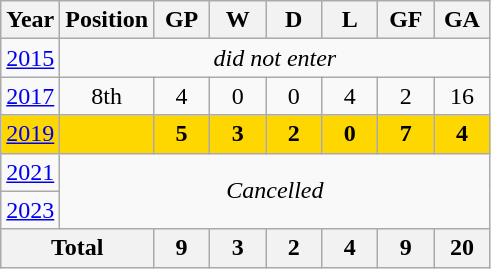<table class="wikitable" style="text-align: center;">
<tr>
<th>Year</th>
<th>Position</th>
<th width=30>GP</th>
<th width=30>W</th>
<th width=30>D</th>
<th width=30>L</th>
<th width=30>GF</th>
<th width=30>GA</th>
</tr>
<tr>
<td> <a href='#'>2015</a></td>
<td colspan=7><em>did not enter</em></td>
</tr>
<tr>
<td> <a href='#'>2017</a></td>
<td>8th</td>
<td>4</td>
<td>0</td>
<td>0</td>
<td>4</td>
<td>2</td>
<td>16</td>
</tr>
<tr style="background:gold">
<td> <a href='#'>2019</a></td>
<td></td>
<td><strong>5</strong></td>
<td><strong>3</strong></td>
<td><strong>2</strong></td>
<td><strong>0</strong></td>
<td><strong>7</strong></td>
<td><strong>4</strong></td>
</tr>
<tr>
<td> <a href='#'>2021</a></td>
<td colspan=7 rowspan=2><em>Cancelled</em></td>
</tr>
<tr>
<td> <a href='#'>2023</a></td>
</tr>
<tr>
<th colspan=2>Total</th>
<th>9</th>
<th>3</th>
<th>2</th>
<th>4</th>
<th>9</th>
<th>20</th>
</tr>
</table>
